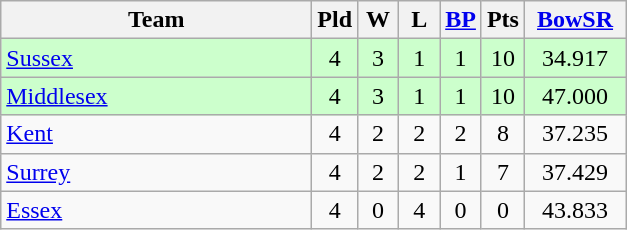<table class="wikitable" style="text-align: center;">
<tr>
<th width=200>Team</th>
<th width=20>Pld</th>
<th width=20>W</th>
<th width=20>L</th>
<th width=20><a href='#'>BP</a></th>
<th width=20>Pts</th>
<th width=60><a href='#'>BowSR</a></th>
</tr>
<tr bgcolor="#ccffcc">
<td align=left><a href='#'>Sussex</a></td>
<td>4</td>
<td>3</td>
<td>1</td>
<td>1</td>
<td>10</td>
<td>34.917</td>
</tr>
<tr bgcolor="#ccffcc">
<td align=left><a href='#'>Middlesex</a></td>
<td>4</td>
<td>3</td>
<td>1</td>
<td>1</td>
<td>10</td>
<td>47.000</td>
</tr>
<tr>
<td align=left><a href='#'>Kent</a></td>
<td>4</td>
<td>2</td>
<td>2</td>
<td>2</td>
<td>8</td>
<td>37.235</td>
</tr>
<tr>
<td align=left><a href='#'>Surrey</a></td>
<td>4</td>
<td>2</td>
<td>2</td>
<td>1</td>
<td>7</td>
<td>37.429</td>
</tr>
<tr>
<td align=left><a href='#'>Essex</a></td>
<td>4</td>
<td>0</td>
<td>4</td>
<td>0</td>
<td>0</td>
<td>43.833</td>
</tr>
</table>
